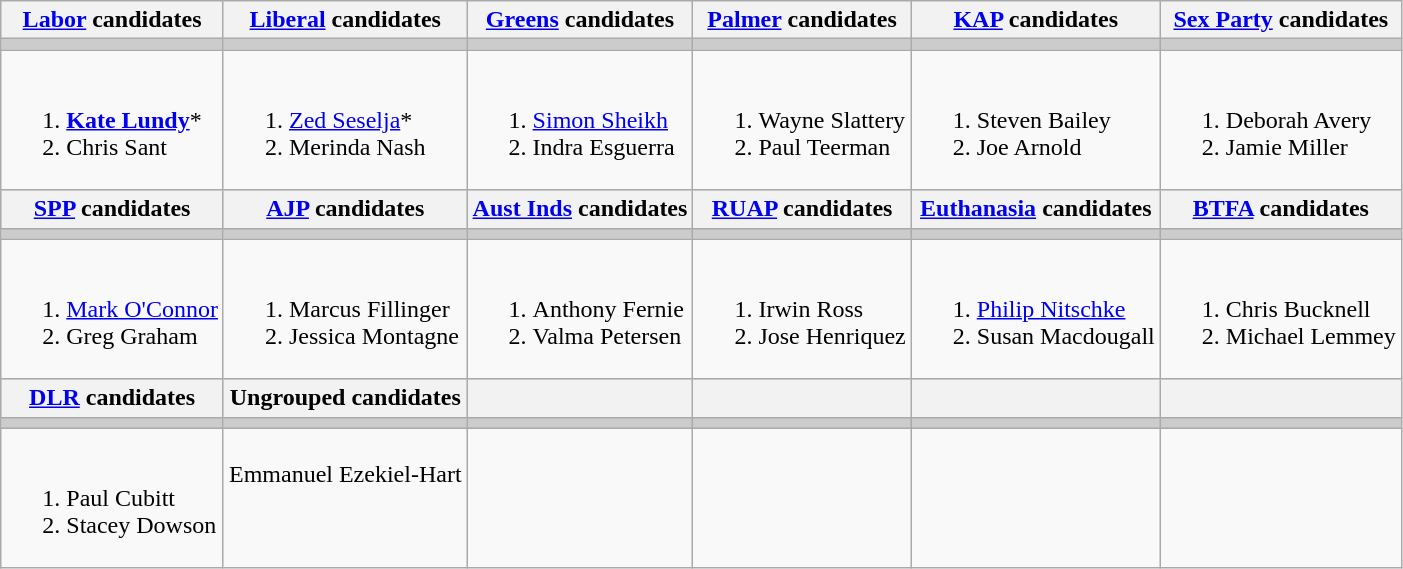<table class="wikitable">
<tr>
<th><a href='#'>Labor</a> candidates</th>
<th><a href='#'>Liberal</a> candidates</th>
<th><a href='#'>Greens</a> candidates</th>
<th><a href='#'>Palmer</a> candidates</th>
<th><a href='#'>KAP</a> candidates</th>
<th><a href='#'>Sex Party</a> candidates</th>
</tr>
<tr style="background:#ccc;">
<td></td>
<td></td>
<td></td>
<td></td>
<td></td>
<td></td>
</tr>
<tr>
<td><br><ol><li><strong><a href='#'>Kate Lundy</a></strong>*</li><li>Chris Sant</li></ol></td>
<td><br><ol><li><a href='#'>Zed Seselja</a>*</li><li>Merinda Nash</li></ol></td>
<td valign=top><br><ol><li><a href='#'>Simon Sheikh</a></li><li>Indra Esguerra</li></ol></td>
<td valign=top><br><ol><li>Wayne Slattery</li><li>Paul Teerman</li></ol></td>
<td valign=top><br><ol><li>Steven Bailey</li><li>Joe Arnold</li></ol></td>
<td valign=top><br><ol><li>Deborah Avery</li><li>Jamie Miller</li></ol></td>
</tr>
<tr style="background:#ccc;">
<th><a href='#'>SPP</a> candidates</th>
<th><a href='#'>AJP</a> candidates</th>
<th><a href='#'>Aust Inds</a> candidates</th>
<th><a href='#'>RUAP</a> candidates</th>
<th><a href='#'>Euthanasia</a> candidates</th>
<th><a href='#'>BTFA</a> candidates</th>
</tr>
<tr style="background:#ccc;">
<td></td>
<td></td>
<td></td>
<td></td>
<td></td>
<td></td>
</tr>
<tr>
<td valign=top><br><ol><li><a href='#'>Mark O'Connor</a></li><li>Greg Graham</li></ol></td>
<td valign=top><br><ol><li>Marcus Fillinger</li><li>Jessica Montagne</li></ol></td>
<td valign=top><br><ol><li>Anthony Fernie</li><li>Valma Petersen</li></ol></td>
<td valign=top><br><ol><li>Irwin Ross</li><li>Jose Henriquez</li></ol></td>
<td valign=top><br><ol><li><a href='#'>Philip Nitschke</a></li><li>Susan Macdougall</li></ol></td>
<td valign=top><br><ol><li>Chris Bucknell</li><li>Michael Lemmey</li></ol></td>
</tr>
<tr style="background:#ccc;">
<th><a href='#'>DLR</a> candidates</th>
<th>Ungrouped candidates</th>
<th></th>
<th></th>
<th></th>
<th></th>
</tr>
<tr style="background:#ccc;">
<td></td>
<td></td>
<td></td>
<td></td>
<td></td>
<td></td>
</tr>
<tr>
<td valign=top><br><ol><li>Paul Cubitt</li><li>Stacey Dowson</li></ol></td>
<td valign=top><br>Emmanuel Ezekiel-Hart</td>
<td valign=top></td>
<td valign=top></td>
<td valign=top></td>
<td valign=top></td>
</tr>
</table>
